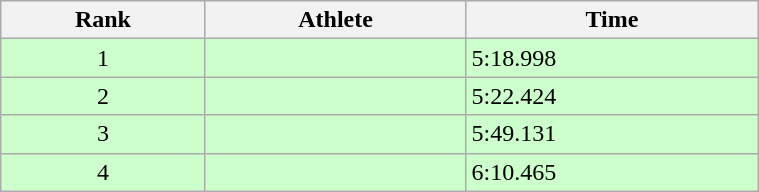<table class="wikitable" width=40%>
<tr>
<th>Rank</th>
<th>Athlete</th>
<th>Time</th>
</tr>
<tr bgcolor=#ccffcc>
<td style="text-align:center;">1</td>
<td></td>
<td>5:18.998</td>
</tr>
<tr bgcolor=#ccffcc>
<td style="text-align:center;">2</td>
<td></td>
<td>5:22.424</td>
</tr>
<tr bgcolor=#ccffcc>
<td style="text-align:center;">3</td>
<td></td>
<td>5:49.131</td>
</tr>
<tr bgcolor=#ccffcc>
<td style="text-align:center;">4</td>
<td></td>
<td>6:10.465</td>
</tr>
</table>
